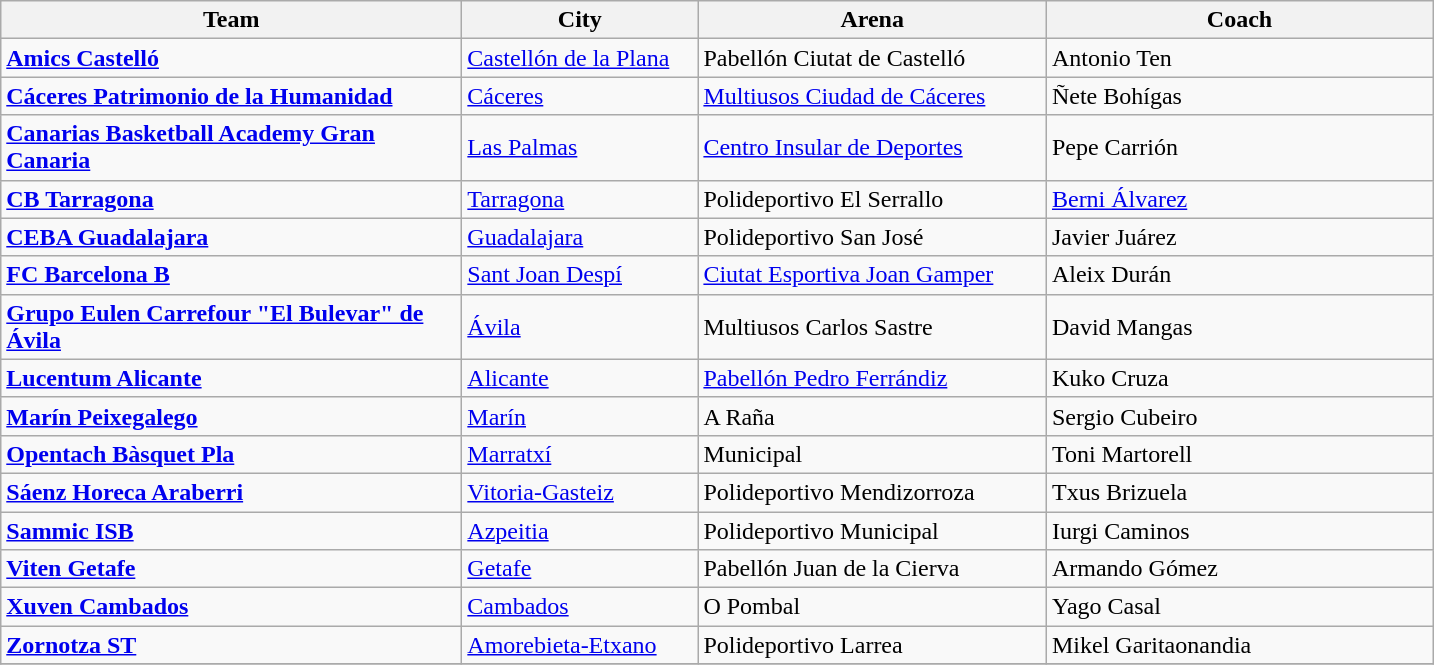<table class="wikitable sortable">
<tr>
<th width=300>Team</th>
<th width=150>City</th>
<th width=225>Arena</th>
<th width=250>Coach</th>
</tr>
<tr>
<td><strong><a href='#'>Amics Castelló</a></strong></td>
<td><a href='#'>Castellón de la Plana</a></td>
<td>Pabellón Ciutat de Castelló</td>
<td>Antonio Ten</td>
</tr>
<tr>
<td><strong><a href='#'>Cáceres Patrimonio de la Humanidad</a></strong></td>
<td><a href='#'>Cáceres</a></td>
<td><a href='#'>Multiusos Ciudad de Cáceres</a></td>
<td>Ñete Bohígas</td>
</tr>
<tr>
<td><strong><a href='#'>Canarias Basketball Academy Gran Canaria</a></strong></td>
<td><a href='#'>Las Palmas</a></td>
<td><a href='#'>Centro Insular de Deportes</a></td>
<td>Pepe Carrión</td>
</tr>
<tr>
<td><strong><a href='#'>CB Tarragona</a></strong></td>
<td><a href='#'>Tarragona</a></td>
<td>Polideportivo El Serrallo</td>
<td><a href='#'>Berni Álvarez</a></td>
</tr>
<tr>
<td><strong><a href='#'>CEBA Guadalajara</a></strong></td>
<td><a href='#'>Guadalajara</a></td>
<td>Polideportivo San José</td>
<td>Javier Juárez</td>
</tr>
<tr>
<td><strong><a href='#'>FC Barcelona B</a></strong></td>
<td><a href='#'>Sant Joan Despí</a></td>
<td><a href='#'>Ciutat Esportiva Joan Gamper</a></td>
<td>Aleix Durán</td>
</tr>
<tr>
<td><strong><a href='#'>Grupo Eulen Carrefour "El Bulevar" de Ávila</a></strong></td>
<td><a href='#'>Ávila</a></td>
<td>Multiusos Carlos Sastre</td>
<td>David Mangas</td>
</tr>
<tr>
<td><strong><a href='#'>Lucentum Alicante</a></strong></td>
<td><a href='#'>Alicante</a></td>
<td><a href='#'>Pabellón Pedro Ferrándiz</a></td>
<td>Kuko Cruza</td>
</tr>
<tr>
<td><strong><a href='#'>Marín Peixegalego</a></strong></td>
<td><a href='#'>Marín</a></td>
<td>A Raña</td>
<td>Sergio Cubeiro</td>
</tr>
<tr>
<td><strong><a href='#'>Opentach Bàsquet Pla</a></strong></td>
<td><a href='#'>Marratxí</a></td>
<td>Municipal</td>
<td>Toni Martorell</td>
</tr>
<tr>
<td><strong><a href='#'>Sáenz Horeca Araberri</a></strong></td>
<td><a href='#'>Vitoria-Gasteiz</a></td>
<td>Polideportivo Mendizorroza</td>
<td>Txus Brizuela</td>
</tr>
<tr>
<td><strong><a href='#'>Sammic ISB</a></strong></td>
<td><a href='#'>Azpeitia</a></td>
<td>Polideportivo Municipal</td>
<td>Iurgi Caminos</td>
</tr>
<tr>
<td><strong><a href='#'>Viten Getafe</a></strong></td>
<td><a href='#'>Getafe</a></td>
<td>Pabellón Juan de la Cierva</td>
<td>Armando Gómez</td>
</tr>
<tr>
<td><strong><a href='#'>Xuven Cambados</a></strong></td>
<td><a href='#'>Cambados</a></td>
<td>O Pombal</td>
<td>Yago Casal</td>
</tr>
<tr>
<td><strong><a href='#'>Zornotza ST</a></strong></td>
<td><a href='#'>Amorebieta-Etxano</a></td>
<td>Polideportivo Larrea</td>
<td>Mikel Garitaonandia</td>
</tr>
<tr>
</tr>
</table>
